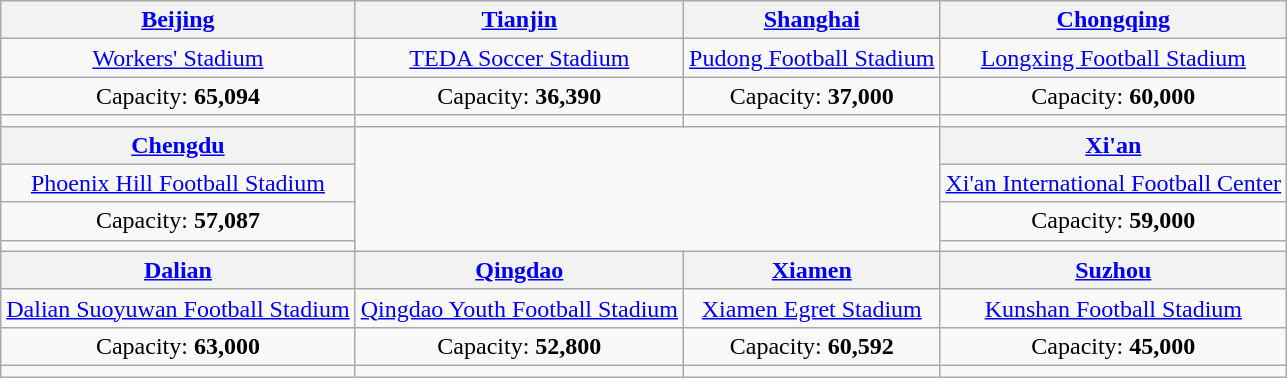<table class="wikitable" style="text-align:center">
<tr>
<th><a href='#'>Beijing</a></th>
<th><a href='#'>Tianjin</a></th>
<th><a href='#'>Shanghai</a></th>
<th><a href='#'>Chongqing</a></th>
</tr>
<tr>
<td><a href='#'>Workers' Stadium</a></td>
<td><a href='#'>TEDA Soccer Stadium</a></td>
<td><a href='#'>Pudong Football Stadium</a></td>
<td><a href='#'>Longxing Football Stadium</a></td>
</tr>
<tr>
<td>Capacity: <strong>65,094</strong></td>
<td>Capacity: <strong>36,390</strong></td>
<td>Capacity: <strong>37,000</strong></td>
<td>Capacity: <strong>60,000</strong></td>
</tr>
<tr>
<td></td>
<td></td>
<td></td>
<td></td>
</tr>
<tr>
<th><a href='#'>Chengdu</a></th>
<td rowspan="4" colspan="2" style="text-align:center"><br></td>
<th><a href='#'>Xi'an</a></th>
</tr>
<tr>
<td><a href='#'>Phoenix Hill Football Stadium</a></td>
<td><a href='#'>Xi'an International Football Center</a></td>
</tr>
<tr>
<td>Capacity: <strong>57,087</strong></td>
<td>Capacity: <strong>59,000</strong></td>
</tr>
<tr>
<td></td>
<td></td>
</tr>
<tr>
<th><a href='#'>Dalian</a></th>
<th><a href='#'>Qingdao</a></th>
<th><a href='#'>Xiamen</a></th>
<th><a href='#'>Suzhou</a></th>
</tr>
<tr>
<td><a href='#'>Dalian Suoyuwan Football Stadium</a></td>
<td><a href='#'>Qingdao Youth Football Stadium</a></td>
<td><a href='#'>Xiamen Egret Stadium</a></td>
<td><a href='#'>Kunshan Football Stadium</a></td>
</tr>
<tr>
<td>Capacity: <strong>63,000</strong></td>
<td>Capacity: <strong>52,800</strong></td>
<td>Capacity: <strong>60,592</strong></td>
<td>Capacity: <strong>45,000</strong></td>
</tr>
<tr>
<td></td>
<td></td>
<td></td>
<td></td>
</tr>
</table>
